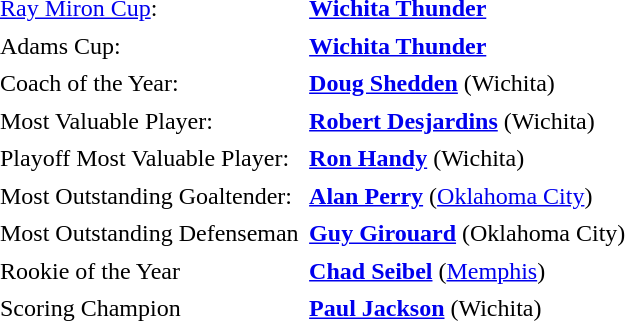<table cellpadding="3" cellspacing="1">
<tr>
<td><a href='#'>Ray Miron Cup</a>:</td>
<td><strong><a href='#'>Wichita Thunder</a></strong></td>
</tr>
<tr>
<td>Adams Cup:</td>
<td><strong><a href='#'>Wichita Thunder</a></strong></td>
</tr>
<tr>
<td>Coach of the Year:</td>
<td><strong><a href='#'>Doug Shedden</a></strong> (Wichita)</td>
</tr>
<tr>
<td>Most Valuable Player:</td>
<td><strong><a href='#'>Robert Desjardins</a></strong> (Wichita)</td>
</tr>
<tr>
<td>Playoff Most Valuable Player:</td>
<td><strong><a href='#'>Ron Handy</a></strong> (Wichita)</td>
</tr>
<tr>
<td>Most Outstanding Goaltender:</td>
<td><strong><a href='#'>Alan Perry</a></strong> (<a href='#'>Oklahoma City</a>)</td>
</tr>
<tr>
<td>Most Outstanding Defenseman</td>
<td><strong><a href='#'>Guy Girouard</a></strong> (Oklahoma City)</td>
</tr>
<tr>
<td>Rookie of the Year</td>
<td><strong><a href='#'>Chad Seibel</a></strong> (<a href='#'>Memphis</a>)</td>
</tr>
<tr>
<td>Scoring Champion</td>
<td><strong><a href='#'>Paul Jackson</a></strong> (Wichita)</td>
</tr>
</table>
